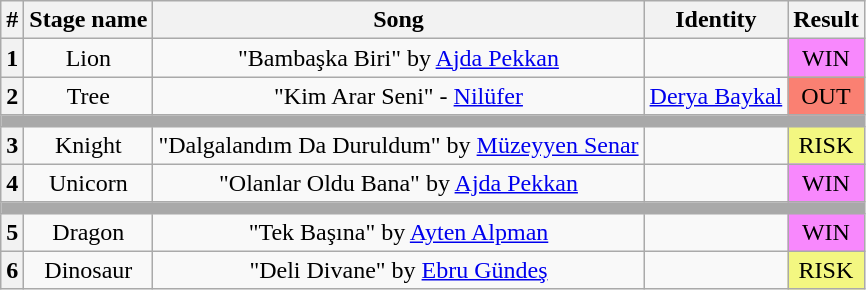<table class="wikitable plainrowheaders" style="text-align: center;">
<tr>
<th>#</th>
<th>Stage name</th>
<th>Song</th>
<th>Identity</th>
<th>Result</th>
</tr>
<tr>
<th>1</th>
<td>Lion</td>
<td>"Bambaşka Biri" by <a href='#'>Ajda Pekkan</a></td>
<td></td>
<td bgcolor="#F888FD">WIN</td>
</tr>
<tr>
<th>2</th>
<td>Tree</td>
<td>"Kim Arar Seni" - <a href='#'>Nilüfer</a></td>
<td><a href='#'>Derya Baykal</a></td>
<td bgcolor=salmon>OUT</td>
</tr>
<tr>
<td colspan="5" style="background:darkgray"></td>
</tr>
<tr>
<th>3</th>
<td>Knight</td>
<td>"Dalgalandım Da Duruldum" by <a href='#'>Müzeyyen Senar</a></td>
<td></td>
<td bgcolor="#F3F781">RISK</td>
</tr>
<tr>
<th>4</th>
<td>Unicorn</td>
<td>"Olanlar Oldu Bana" by <a href='#'>Ajda Pekkan</a></td>
<td></td>
<td bgcolor="#F888FD">WIN</td>
</tr>
<tr>
<td colspan="5" style="background:darkgray"></td>
</tr>
<tr>
<th>5</th>
<td>Dragon</td>
<td>"Tek Başına" by <a href='#'>Ayten Alpman</a></td>
<td></td>
<td bgcolor="#F888FD">WIN</td>
</tr>
<tr>
<th>6</th>
<td>Dinosaur</td>
<td>"Deli Divane" by <a href='#'>Ebru Gündeş</a></td>
<td></td>
<td bgcolor="#F3F781">RISK</td>
</tr>
</table>
